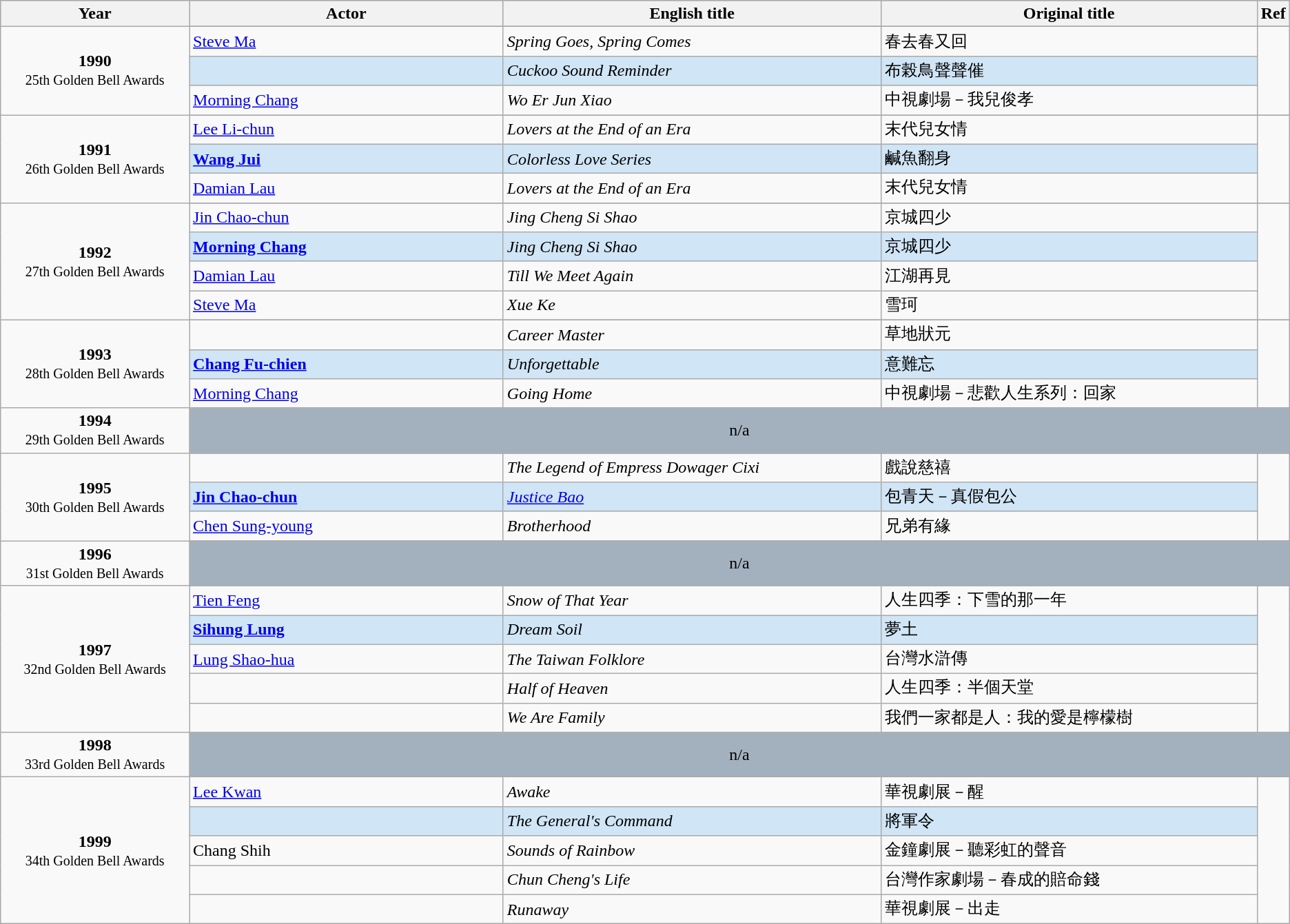<table class="wikitable">
<tr style="background:#bebebe;">
<th style="width:15%;">Year</th>
<th style="width:25%;">Actor</th>
<th style="width:30%;">English title</th>
<th style="width:30%;">Original title</th>
<th style="width:2%;">Ref</th>
</tr>
<tr>
<td rowspan=4 style="text-align:center"><strong>1990</strong> <br> <small>25th Golden Bell Awards</small></td>
</tr>
<tr>
<td><a href='#'>Steve Ma</a></td>
<td><em>Spring Goes, Spring Comes</em></td>
<td>春去春又回</td>
<td rowspan=3></td>
</tr>
<tr style="background:#d0e5f5;">
<td><strong></strong></td>
<td><em>Cuckoo Sound Reminder</em></td>
<td>布榖鳥聲聲催</td>
</tr>
<tr>
<td><a href='#'>Morning Chang</a></td>
<td><em>Wo Er Jun Xiao</em></td>
<td>中視劇場－我兒俊孝</td>
</tr>
<tr>
<td rowspan=4 style="text-align:center"><strong>1991</strong> <br> <small>26th Golden Bell Awards</small></td>
</tr>
<tr>
<td><a href='#'>Lee Li-chun</a></td>
<td><em>Lovers at the End of an Era</em></td>
<td>末代兒女情</td>
<td rowspan=3></td>
</tr>
<tr style="background:#d0e5f5;">
<td><strong><a href='#'>Wang Jui</a></strong></td>
<td><em>Colorless Love Series</em></td>
<td>鹹魚翻身</td>
</tr>
<tr>
<td><a href='#'>Damian Lau</a></td>
<td><em>Lovers at the End of an Era</em></td>
<td>末代兒女情</td>
</tr>
<tr>
<td rowspan=5 style="text-align:center"><strong>1992</strong> <br> <small>27th Golden Bell Awards</small></td>
</tr>
<tr>
<td><a href='#'>Jin Chao-chun</a></td>
<td><em>Jing Cheng Si Shao</em></td>
<td>京城四少</td>
<td rowspan=4></td>
</tr>
<tr style="background:#d0e5f5;">
<td><strong><a href='#'>Morning Chang</a></strong></td>
<td><em>Jing Cheng Si Shao</em></td>
<td>京城四少</td>
</tr>
<tr>
<td><a href='#'>Damian Lau</a></td>
<td><em>Till We Meet Again</em></td>
<td>江湖再見</td>
</tr>
<tr>
<td><a href='#'>Steve Ma</a></td>
<td><em> Xue Ke </em></td>
<td>雪珂</td>
</tr>
<tr>
<td rowspan=4 style="text-align:center"><strong>1993</strong> <br> <small>28th Golden Bell Awards</small></td>
</tr>
<tr>
<td></td>
<td><em>Career Master</em></td>
<td>草地狀元</td>
<td rowspan=3></td>
</tr>
<tr style="background:#d0e5f5;">
<td><strong><a href='#'>Chang Fu-chien</a></strong></td>
<td><em>Unforgettable</em></td>
<td>意難忘</td>
</tr>
<tr>
<td><a href='#'>Morning Chang</a></td>
<td><em>Going Home</em></td>
<td>中視劇場－悲歡人生系列：回家</td>
</tr>
<tr>
<td rowspan=2 style="text-align:center"><strong>1994</strong> <br> <small>29th Golden Bell Awards</small></td>
</tr>
<tr rowspan=2 style="background:#A3B1BF;">
<td colspan=4 style="text-align:center">n/a</td>
</tr>
<tr>
<td rowspan=4 style="text-align:center"><strong>1995</strong> <br> <small>30th Golden Bell Awards</small></td>
</tr>
<tr>
<td></td>
<td><em>The Legend of Empress Dowager Cixi</em></td>
<td>戲說慈禧</td>
<td rowspan=3></td>
</tr>
<tr style="background:#d0e5f5;">
<td><strong><a href='#'>Jin Chao-chun</a></strong></td>
<td><em><a href='#'>Justice Bao</a></em></td>
<td>包青天－真假包公</td>
</tr>
<tr>
<td><a href='#'>Chen Sung-young</a></td>
<td><em>Brotherhood</em></td>
<td>兄弟有緣</td>
</tr>
<tr>
<td rowspan=2 style="text-align:center"><strong>1996</strong> <br> <small>31st Golden Bell Awards</small></td>
</tr>
<tr rowspan=2 style="background:#A3B1BF;">
<td colspan=4 style="text-align:center">n/a</td>
</tr>
<tr>
<td rowspan=6 style="text-align:center"><strong>1997</strong> <br> <small>32nd Golden Bell Awards</small></td>
</tr>
<tr>
<td><a href='#'>Tien Feng</a></td>
<td><em>Snow of That Year</em></td>
<td>人生四季：下雪的那一年</td>
<td rowspan=5></td>
</tr>
<tr style="background:#d0e5f5;">
<td><strong><a href='#'>Sihung Lung</a></strong></td>
<td><em>Dream Soil</em></td>
<td>夢土</td>
</tr>
<tr>
<td><a href='#'>Lung Shao-hua</a></td>
<td><em>The Taiwan Folklore</em></td>
<td>台灣水滸傳</td>
</tr>
<tr>
<td></td>
<td><em>Half of Heaven</em></td>
<td>人生四季：半個天堂</td>
</tr>
<tr>
<td></td>
<td><em>We Are Family</em></td>
<td>我們一家都是人：我的愛是檸檬樹</td>
</tr>
<tr>
<td rowspan=2 style="text-align:center"><strong>1998</strong> <br> <small>33rd Golden Bell Awards</small></td>
</tr>
<tr rowspan=2 style="background:#A3B1BF;">
<td colspan=4 style="text-align:center">n/a</td>
</tr>
<tr>
<td rowspan=6 style="text-align:center"><strong>1999</strong> <br> <small>34th Golden Bell Awards</small></td>
</tr>
<tr>
<td><a href='#'>Lee Kwan</a></td>
<td><em>Awake</em></td>
<td>華視劇展－醒</td>
<td rowspan=5></td>
</tr>
<tr style="background:#d0e5f5;">
<td><strong></strong></td>
<td><em>The General's Command</em></td>
<td>將軍令</td>
</tr>
<tr>
<td>Chang Shih</td>
<td><em>Sounds of Rainbow</em></td>
<td>金鐘劇展－聽彩虹的聲音</td>
</tr>
<tr>
<td></td>
<td><em>Chun Cheng's Life</em></td>
<td>台灣作家劇場－春成的賠命錢</td>
</tr>
<tr>
<td></td>
<td><em>Runaway</em></td>
<td>華視劇展－出走</td>
</tr>
</table>
